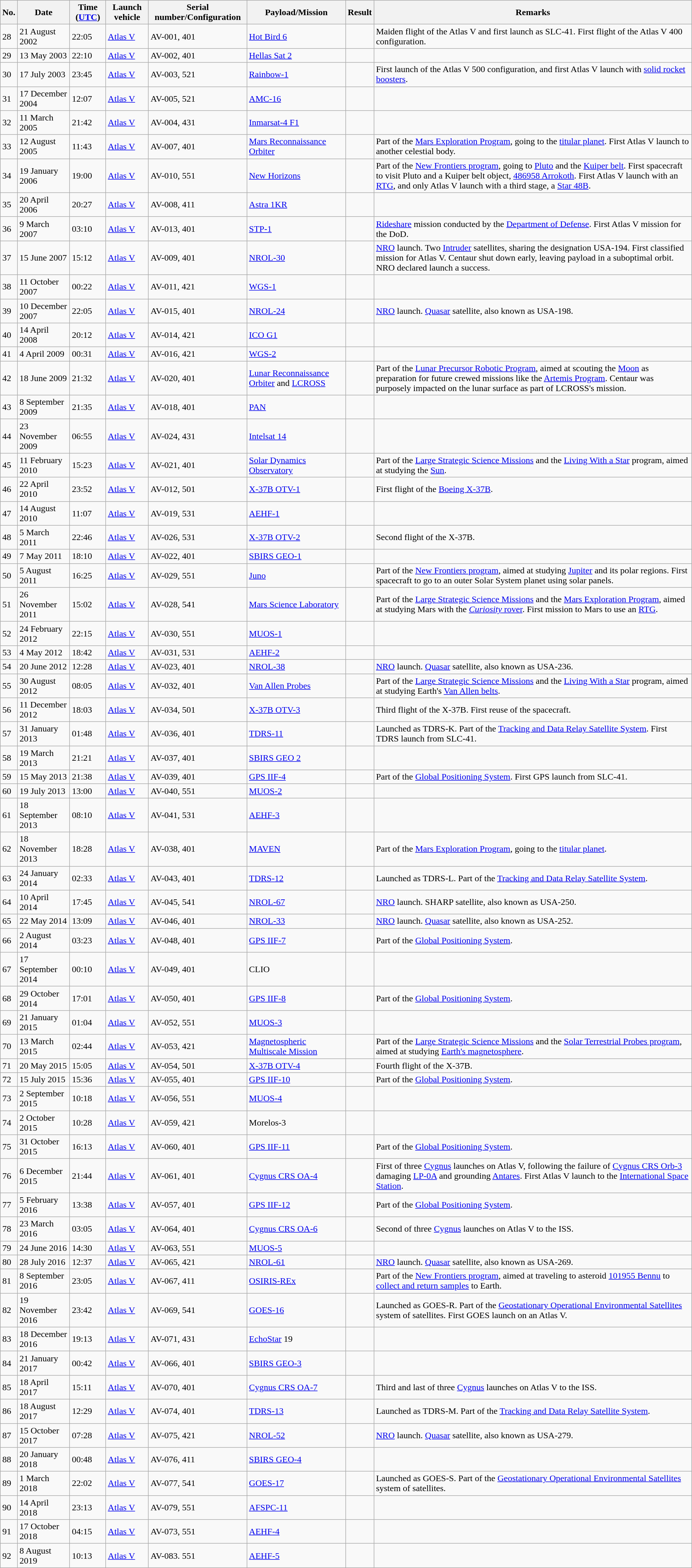<table class="wikitable mw-collapsible mw-collapsed">
<tr>
<th>No.</th>
<th>Date</th>
<th>Time (<a href='#'>UTC</a>)</th>
<th>Launch vehicle</th>
<th>Serial number/Configuration</th>
<th>Payload/Mission</th>
<th>Result</th>
<th>Remarks</th>
</tr>
<tr>
<td>28</td>
<td>21 August 2002</td>
<td>22:05</td>
<td><a href='#'>Atlas V</a></td>
<td>AV-001, 401</td>
<td><a href='#'>Hot Bird 6</a></td>
<td></td>
<td>Maiden flight of the Atlas V and first launch as SLC-41. First flight of the Atlas V 400 configuration.</td>
</tr>
<tr>
<td>29</td>
<td>13 May 2003</td>
<td>22:10</td>
<td><a href='#'>Atlas V</a></td>
<td>AV-002, 401</td>
<td><a href='#'>Hellas Sat 2</a></td>
<td></td>
<td></td>
</tr>
<tr>
<td>30</td>
<td>17 July 2003</td>
<td>23:45</td>
<td><a href='#'>Atlas V</a></td>
<td>AV-003, 521</td>
<td><a href='#'>Rainbow-1</a></td>
<td></td>
<td>First launch of the Atlas V 500 configuration, and first Atlas V launch with <a href='#'>solid rocket boosters</a>.</td>
</tr>
<tr>
<td>31</td>
<td>17 December 2004</td>
<td>12:07</td>
<td><a href='#'>Atlas V</a></td>
<td>AV-005, 521</td>
<td><a href='#'>AMC-16</a></td>
<td></td>
<td></td>
</tr>
<tr>
<td>32</td>
<td>11 March 2005</td>
<td>21:42</td>
<td><a href='#'>Atlas V</a></td>
<td>AV-004, 431</td>
<td><a href='#'>Inmarsat-4 F1</a></td>
<td></td>
<td></td>
</tr>
<tr>
<td>33</td>
<td>12 August 2005</td>
<td>11:43</td>
<td><a href='#'>Atlas V</a></td>
<td>AV-007, 401</td>
<td><a href='#'>Mars Reconnaissance Orbiter</a></td>
<td></td>
<td>Part of the <a href='#'>Mars Exploration Program</a>, going to the <a href='#'>titular planet</a>. First Atlas V launch to another celestial body.</td>
</tr>
<tr>
<td>34</td>
<td>19 January 2006</td>
<td>19:00</td>
<td><a href='#'>Atlas V</a></td>
<td>AV-010, 551</td>
<td><a href='#'>New Horizons</a></td>
<td></td>
<td>Part of the <a href='#'>New Frontiers program</a>, going to <a href='#'>Pluto</a> and the <a href='#'>Kuiper belt</a>. First spacecraft to visit Pluto and a Kuiper belt object, <a href='#'>486958 Arrokoth</a>. First Atlas V launch with an <a href='#'>RTG</a>, and only Atlas V launch with a third stage, a <a href='#'>Star 48B</a>.</td>
</tr>
<tr>
<td>35</td>
<td>20 April 2006</td>
<td>20:27</td>
<td><a href='#'>Atlas V</a></td>
<td>AV-008, 411</td>
<td><a href='#'>Astra 1KR</a></td>
<td></td>
<td></td>
</tr>
<tr>
<td>36</td>
<td>9 March 2007</td>
<td>03:10</td>
<td><a href='#'>Atlas V</a></td>
<td>AV-013, 401</td>
<td><a href='#'>STP-1</a></td>
<td></td>
<td><a href='#'>Rideshare</a> mission conducted by the <a href='#'>Department of Defense</a>. First Atlas V mission for the DoD.</td>
</tr>
<tr>
<td>37</td>
<td>15 June 2007</td>
<td>15:12</td>
<td><a href='#'>Atlas V</a></td>
<td>AV-009, 401</td>
<td><a href='#'>NROL-30</a></td>
<td></td>
<td><a href='#'>NRO</a> launch. Two <a href='#'>Intruder</a> satellites, sharing the designation USA-194. First classified mission for Atlas V. Centaur shut down early, leaving payload in a suboptimal orbit. NRO declared launch a success.</td>
</tr>
<tr>
<td>38</td>
<td>11 October 2007</td>
<td>00:22</td>
<td><a href='#'>Atlas V</a></td>
<td>AV-011, 421</td>
<td><a href='#'>WGS-1</a></td>
<td></td>
<td></td>
</tr>
<tr>
<td>39</td>
<td>10 December 2007</td>
<td>22:05</td>
<td><a href='#'>Atlas V</a></td>
<td>AV-015, 401</td>
<td><a href='#'>NROL-24</a></td>
<td></td>
<td><a href='#'>NRO</a> launch. <a href='#'>Quasar</a> satellite, also known as USA-198.</td>
</tr>
<tr>
<td>40</td>
<td>14 April 2008</td>
<td>20:12</td>
<td><a href='#'>Atlas V</a></td>
<td>AV-014, 421</td>
<td><a href='#'>ICO G1</a></td>
<td></td>
<td></td>
</tr>
<tr>
<td>41</td>
<td>4 April 2009</td>
<td>00:31</td>
<td><a href='#'>Atlas V</a></td>
<td>AV-016, 421</td>
<td><a href='#'>WGS-2</a></td>
<td></td>
<td></td>
</tr>
<tr>
<td>42</td>
<td>18 June 2009</td>
<td>21:32</td>
<td><a href='#'>Atlas V</a></td>
<td>AV-020, 401</td>
<td><a href='#'>Lunar Reconnaissance Orbiter</a> and <a href='#'>LCROSS</a></td>
<td></td>
<td>Part of the <a href='#'>Lunar Precursor Robotic Program</a>, aimed at scouting the <a href='#'>Moon</a> as preparation for future crewed missions like the <a href='#'>Artemis Program</a>. Centaur was purposely impacted on the lunar surface as part of LCROSS's mission.</td>
</tr>
<tr>
<td>43</td>
<td>8 September 2009</td>
<td>21:35</td>
<td><a href='#'>Atlas V</a></td>
<td>AV-018, 401</td>
<td><a href='#'>PAN</a></td>
<td></td>
<td></td>
</tr>
<tr>
<td>44</td>
<td>23 November 2009</td>
<td>06:55</td>
<td><a href='#'>Atlas V</a></td>
<td>AV-024, 431</td>
<td><a href='#'>Intelsat 14</a></td>
<td></td>
<td></td>
</tr>
<tr>
<td>45</td>
<td>11 February 2010</td>
<td>15:23</td>
<td><a href='#'>Atlas V</a></td>
<td>AV-021, 401</td>
<td><a href='#'>Solar Dynamics Observatory</a></td>
<td></td>
<td>Part of the <a href='#'>Large Strategic Science Missions</a> and the <a href='#'>Living With a Star</a> program, aimed at studying the <a href='#'>Sun</a>.</td>
</tr>
<tr>
<td>46</td>
<td>22 April 2010</td>
<td>23:52</td>
<td><a href='#'>Atlas V</a></td>
<td>AV-012, 501</td>
<td><a href='#'>X-37B OTV-1</a></td>
<td></td>
<td>First flight of the <a href='#'>Boeing X-37B</a>.</td>
</tr>
<tr>
<td>47</td>
<td>14 August 2010</td>
<td>11:07</td>
<td><a href='#'>Atlas V</a></td>
<td>AV-019, 531</td>
<td><a href='#'>AEHF-1</a></td>
<td></td>
<td></td>
</tr>
<tr>
<td>48</td>
<td>5 March 2011</td>
<td>22:46</td>
<td><a href='#'>Atlas V</a></td>
<td>AV-026, 531</td>
<td><a href='#'>X-37B OTV-2</a></td>
<td></td>
<td>Second flight of the X-37B.</td>
</tr>
<tr>
<td>49</td>
<td>7 May 2011</td>
<td>18:10</td>
<td><a href='#'>Atlas V</a></td>
<td>AV-022, 401</td>
<td><a href='#'>SBIRS GEO-1</a></td>
<td></td>
<td></td>
</tr>
<tr>
<td>50</td>
<td>5 August 2011</td>
<td>16:25</td>
<td><a href='#'>Atlas V</a></td>
<td>AV-029, 551</td>
<td><a href='#'>Juno</a></td>
<td></td>
<td>Part of the <a href='#'>New Frontiers program</a>, aimed at studying <a href='#'>Jupiter</a> and its polar regions. First spacecraft to go to an outer Solar System planet using solar panels.</td>
</tr>
<tr>
<td>51</td>
<td>26 November 2011</td>
<td>15:02</td>
<td><a href='#'>Atlas V</a></td>
<td>AV-028, 541</td>
<td><a href='#'>Mars Science Laboratory</a></td>
<td></td>
<td>Part of the <a href='#'>Large Strategic Science Missions</a> and the <a href='#'>Mars Exploration Program</a>, aimed at studying Mars with the <a href='#'><em>Curiosity</em> rover</a>. First mission to Mars to use an <a href='#'>RTG</a>.</td>
</tr>
<tr>
<td>52</td>
<td>24 February 2012</td>
<td>22:15</td>
<td><a href='#'>Atlas V</a></td>
<td>AV-030, 551</td>
<td><a href='#'>MUOS-1</a></td>
<td></td>
<td></td>
</tr>
<tr>
<td>53</td>
<td>4 May 2012</td>
<td>18:42</td>
<td><a href='#'>Atlas V</a></td>
<td>AV-031, 531</td>
<td><a href='#'>AEHF-2</a></td>
<td></td>
<td></td>
</tr>
<tr>
<td>54</td>
<td>20 June 2012</td>
<td>12:28</td>
<td><a href='#'>Atlas V</a></td>
<td>AV-023, 401</td>
<td><a href='#'>NROL-38</a></td>
<td></td>
<td><a href='#'>NRO</a> launch. <a href='#'>Quasar</a> satellite, also known as USA-236.</td>
</tr>
<tr>
<td>55</td>
<td>30 August 2012</td>
<td>08:05</td>
<td><a href='#'>Atlas V</a></td>
<td>AV-032, 401</td>
<td><a href='#'>Van Allen Probes</a></td>
<td></td>
<td>Part of the <a href='#'>Large Strategic Science Missions</a> and the <a href='#'>Living With a Star</a> program, aimed at studying Earth's <a href='#'>Van Allen belts</a>.</td>
</tr>
<tr>
<td>56</td>
<td>11 December 2012</td>
<td>18:03</td>
<td><a href='#'>Atlas V</a></td>
<td>AV-034, 501</td>
<td><a href='#'>X-37B OTV-3</a></td>
<td></td>
<td>Third flight of the X-37B. First reuse of the spacecraft.</td>
</tr>
<tr>
<td>57</td>
<td>31 January 2013</td>
<td>01:48</td>
<td><a href='#'>Atlas V</a></td>
<td>AV-036, 401</td>
<td><a href='#'>TDRS-11</a></td>
<td></td>
<td>Launched as TDRS-K. Part of the <a href='#'>Tracking and Data Relay Satellite System</a>. First TDRS launch from SLC-41.</td>
</tr>
<tr>
<td>58</td>
<td>19 March 2013</td>
<td>21:21</td>
<td><a href='#'>Atlas V</a></td>
<td>AV-037, 401</td>
<td><a href='#'>SBIRS GEO 2</a></td>
<td></td>
<td></td>
</tr>
<tr>
<td>59</td>
<td>15 May 2013</td>
<td>21:38</td>
<td><a href='#'>Atlas V</a></td>
<td>AV-039, 401</td>
<td><a href='#'>GPS IIF-4</a></td>
<td></td>
<td>Part of the <a href='#'>Global Positioning System</a>. First GPS launch from SLC-41.</td>
</tr>
<tr>
<td>60</td>
<td>19 July 2013</td>
<td>13:00</td>
<td><a href='#'>Atlas V</a></td>
<td>AV-040, 551</td>
<td><a href='#'>MUOS-2</a></td>
<td></td>
<td></td>
</tr>
<tr>
<td>61</td>
<td>18 September 2013</td>
<td>08:10</td>
<td><a href='#'>Atlas V</a></td>
<td>AV-041, 531</td>
<td><a href='#'>AEHF-3</a></td>
<td></td>
<td></td>
</tr>
<tr>
<td>62</td>
<td>18 November 2013</td>
<td>18:28</td>
<td><a href='#'>Atlas V</a></td>
<td>AV-038, 401</td>
<td><a href='#'>MAVEN</a></td>
<td></td>
<td>Part of the <a href='#'>Mars Exploration Program</a>, going to the <a href='#'>titular planet</a>.</td>
</tr>
<tr>
<td>63</td>
<td>24 January 2014</td>
<td>02:33</td>
<td><a href='#'>Atlas V</a></td>
<td>AV-043, 401</td>
<td><a href='#'>TDRS-12</a></td>
<td></td>
<td>Launched as TDRS-L. Part of the <a href='#'>Tracking and Data Relay Satellite System</a>.</td>
</tr>
<tr>
<td>64</td>
<td>10 April 2014</td>
<td>17:45</td>
<td><a href='#'>Atlas V</a></td>
<td>AV-045, 541</td>
<td><a href='#'>NROL-67</a></td>
<td></td>
<td><a href='#'>NRO</a> launch. SHARP satellite, also known as USA-250.</td>
</tr>
<tr>
<td>65</td>
<td>22 May 2014</td>
<td>13:09</td>
<td><a href='#'>Atlas V</a></td>
<td>AV-046, 401</td>
<td><a href='#'>NROL-33</a></td>
<td></td>
<td><a href='#'>NRO</a> launch. <a href='#'>Quasar</a> satellite, also known as USA-252.</td>
</tr>
<tr>
<td>66</td>
<td>2 August 2014</td>
<td>03:23</td>
<td><a href='#'>Atlas V</a></td>
<td>AV-048, 401</td>
<td><a href='#'>GPS IIF-7</a></td>
<td></td>
<td>Part of the <a href='#'>Global Positioning System</a>.</td>
</tr>
<tr>
<td>67</td>
<td>17 September 2014</td>
<td>00:10</td>
<td><a href='#'>Atlas V</a></td>
<td>AV-049, 401</td>
<td>CLIO</td>
<td></td>
<td></td>
</tr>
<tr>
<td>68</td>
<td>29 October 2014</td>
<td>17:01</td>
<td><a href='#'>Atlas V</a></td>
<td>AV-050, 401</td>
<td><a href='#'>GPS IIF-8</a></td>
<td></td>
<td>Part of the <a href='#'>Global Positioning System</a>.</td>
</tr>
<tr>
<td>69</td>
<td>21 January 2015</td>
<td>01:04</td>
<td><a href='#'>Atlas V</a></td>
<td>AV-052, 551</td>
<td><a href='#'>MUOS-3</a></td>
<td></td>
<td></td>
</tr>
<tr>
<td>70</td>
<td>13 March 2015</td>
<td>02:44</td>
<td><a href='#'>Atlas V</a></td>
<td>AV-053, 421</td>
<td><a href='#'>Magnetospheric Multiscale Mission</a></td>
<td></td>
<td>Part of the <a href='#'>Large Strategic Science Missions</a> and the <a href='#'>Solar Terrestrial Probes program</a>, aimed at studying <a href='#'>Earth's magnetosphere</a>.</td>
</tr>
<tr>
<td>71</td>
<td>20 May 2015</td>
<td>15:05</td>
<td><a href='#'>Atlas V</a></td>
<td>AV-054, 501</td>
<td><a href='#'>X-37B OTV-4</a></td>
<td></td>
<td>Fourth flight of the X-37B.</td>
</tr>
<tr>
<td>72</td>
<td>15 July 2015</td>
<td>15:36</td>
<td><a href='#'>Atlas V</a></td>
<td>AV-055, 401</td>
<td><a href='#'>GPS IIF-10</a></td>
<td></td>
<td>Part of the <a href='#'>Global Positioning System</a>.</td>
</tr>
<tr>
<td>73</td>
<td>2 September 2015</td>
<td>10:18</td>
<td><a href='#'>Atlas V</a></td>
<td>AV-056, 551</td>
<td><a href='#'>MUOS-4</a></td>
<td></td>
<td></td>
</tr>
<tr>
<td>74</td>
<td>2 October 2015</td>
<td>10:28</td>
<td><a href='#'>Atlas V</a></td>
<td>AV-059, 421</td>
<td>Morelos-3</td>
<td></td>
<td></td>
</tr>
<tr>
<td>75</td>
<td>31 October 2015</td>
<td>16:13</td>
<td><a href='#'>Atlas V</a></td>
<td>AV-060, 401</td>
<td><a href='#'>GPS IIF-11</a></td>
<td></td>
<td>Part of the <a href='#'>Global Positioning System</a>.</td>
</tr>
<tr>
<td>76</td>
<td>6 December 2015</td>
<td>21:44</td>
<td><a href='#'>Atlas V</a></td>
<td>AV-061, 401</td>
<td><a href='#'>Cygnus CRS OA-4</a></td>
<td></td>
<td>First of three <a href='#'>Cygnus</a> launches on Atlas V, following the failure of <a href='#'>Cygnus CRS Orb-3</a> damaging <a href='#'>LP-0A</a> and grounding <a href='#'>Antares</a>. First Atlas V launch to the <a href='#'>International Space Station</a>.</td>
</tr>
<tr>
<td>77</td>
<td>5 February 2016</td>
<td>13:38</td>
<td><a href='#'>Atlas V</a></td>
<td>AV-057, 401</td>
<td><a href='#'>GPS IIF-12</a></td>
<td></td>
<td>Part of the <a href='#'>Global Positioning System</a>.</td>
</tr>
<tr>
<td>78</td>
<td>23 March 2016</td>
<td>03:05</td>
<td><a href='#'>Atlas V</a></td>
<td>AV-064, 401</td>
<td><a href='#'>Cygnus CRS OA-6</a></td>
<td></td>
<td>Second of three <a href='#'>Cygnus</a> launches on Atlas V to the ISS.</td>
</tr>
<tr>
<td>79</td>
<td>24 June 2016</td>
<td>14:30</td>
<td><a href='#'>Atlas V</a></td>
<td>AV-063, 551</td>
<td><a href='#'>MUOS-5</a></td>
<td></td>
<td></td>
</tr>
<tr>
<td>80</td>
<td>28 July 2016</td>
<td>12:37</td>
<td><a href='#'>Atlas V</a></td>
<td>AV-065, 421</td>
<td><a href='#'>NROL-61</a></td>
<td></td>
<td><a href='#'>NRO</a> launch. <a href='#'>Quasar</a> satellite, also known as USA-269.</td>
</tr>
<tr>
<td>81</td>
<td>8 September 2016</td>
<td>23:05</td>
<td><a href='#'>Atlas V</a></td>
<td>AV-067, 411</td>
<td><a href='#'>OSIRIS-REx</a></td>
<td></td>
<td>Part of the <a href='#'>New Frontiers program</a>, aimed at traveling to asteroid <a href='#'>101955 Bennu</a> to <a href='#'>collect and return samples</a> to Earth.</td>
</tr>
<tr>
<td>82</td>
<td>19 November 2016</td>
<td>23:42</td>
<td><a href='#'>Atlas V</a></td>
<td>AV-069, 541</td>
<td><a href='#'>GOES-16</a></td>
<td></td>
<td>Launched as GOES-R. Part of the <a href='#'>Geostationary Operational Environmental Satellites</a> system of satellites. First GOES launch on an Atlas V.</td>
</tr>
<tr>
<td>83</td>
<td>18 December 2016</td>
<td>19:13</td>
<td><a href='#'>Atlas V</a></td>
<td>AV-071, 431</td>
<td><a href='#'>EchoStar</a> 19</td>
<td></td>
<td></td>
</tr>
<tr>
<td>84</td>
<td>21 January 2017</td>
<td>00:42</td>
<td><a href='#'>Atlas V</a></td>
<td>AV-066, 401</td>
<td><a href='#'>SBIRS GEO-3</a></td>
<td></td>
<td></td>
</tr>
<tr>
<td>85</td>
<td>18 April 2017</td>
<td>15:11</td>
<td><a href='#'>Atlas V</a></td>
<td>AV-070, 401</td>
<td><a href='#'>Cygnus CRS OA-7</a></td>
<td></td>
<td>Third and last of three <a href='#'>Cygnus</a> launches on Atlas V to the ISS.</td>
</tr>
<tr>
<td>86</td>
<td>18 August 2017</td>
<td>12:29</td>
<td><a href='#'>Atlas V</a></td>
<td>AV-074, 401</td>
<td><a href='#'>TDRS-13</a></td>
<td></td>
<td>Launched as TDRS-M. Part of the <a href='#'>Tracking and Data Relay Satellite System</a>.</td>
</tr>
<tr>
<td>87</td>
<td>15 October 2017</td>
<td>07:28</td>
<td><a href='#'>Atlas V</a></td>
<td>AV-075, 421</td>
<td><a href='#'>NROL-52</a></td>
<td></td>
<td><a href='#'>NRO</a> launch. <a href='#'>Quasar</a> satellite, also known as USA-279.</td>
</tr>
<tr>
<td>88</td>
<td>20 January 2018</td>
<td>00:48</td>
<td><a href='#'>Atlas V</a></td>
<td>AV-076, 411</td>
<td><a href='#'>SBIRS GEO-4</a></td>
<td></td>
<td></td>
</tr>
<tr>
<td>89</td>
<td>1 March 2018</td>
<td>22:02</td>
<td><a href='#'>Atlas V</a></td>
<td>AV-077, 541</td>
<td><a href='#'>GOES-17</a></td>
<td></td>
<td>Launched as GOES-S. Part of the <a href='#'>Geostationary Operational Environmental Satellites</a> system of satellites.</td>
</tr>
<tr>
<td>90</td>
<td>14 April 2018</td>
<td>23:13</td>
<td><a href='#'>Atlas V</a></td>
<td>AV-079, 551</td>
<td><a href='#'>AFSPC-11</a></td>
<td></td>
<td></td>
</tr>
<tr>
<td>91</td>
<td>17 October 2018</td>
<td>04:15</td>
<td><a href='#'>Atlas V</a></td>
<td>AV-073, 551</td>
<td><a href='#'>AEHF-4</a></td>
<td></td>
<td></td>
</tr>
<tr>
<td>92</td>
<td>8 August 2019</td>
<td>10:13</td>
<td><a href='#'>Atlas V</a></td>
<td>AV-083. 551</td>
<td><a href='#'>AEHF-5</a></td>
<td></td>
<td></td>
</tr>
</table>
